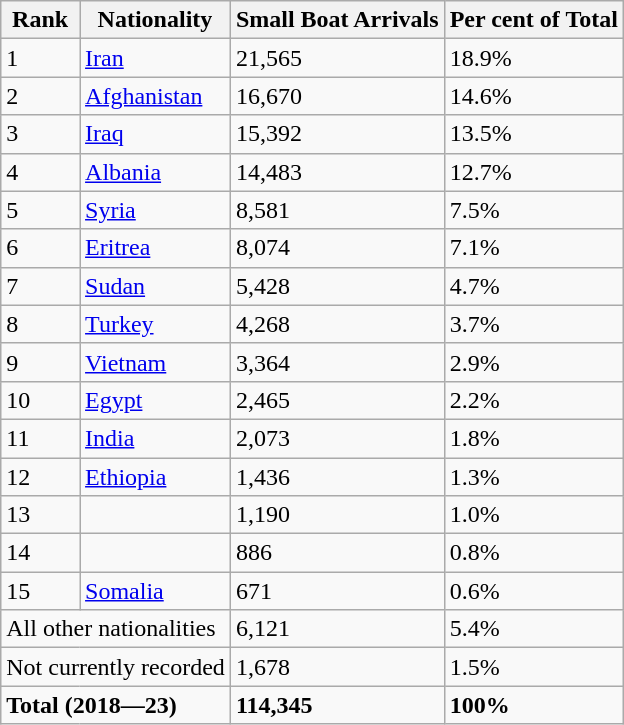<table class="wikitable sortable">
<tr>
<th>Rank</th>
<th>Nationality</th>
<th>Small Boat Arrivals</th>
<th>Per cent of Total</th>
</tr>
<tr>
<td>1</td>
<td> <a href='#'>Iran</a></td>
<td>21,565</td>
<td>18.9%</td>
</tr>
<tr>
<td>2</td>
<td> <a href='#'>Afghanistan</a></td>
<td>16,670</td>
<td>14.6%</td>
</tr>
<tr>
<td>3</td>
<td> <a href='#'>Iraq</a></td>
<td>15,392</td>
<td>13.5%</td>
</tr>
<tr>
<td>4</td>
<td> <a href='#'>Albania</a></td>
<td>14,483</td>
<td>12.7%</td>
</tr>
<tr>
<td>5</td>
<td> <a href='#'>Syria</a></td>
<td>8,581</td>
<td>7.5%</td>
</tr>
<tr>
<td>6</td>
<td> <a href='#'>Eritrea</a></td>
<td>8,074</td>
<td>7.1%</td>
</tr>
<tr>
<td>7</td>
<td> <a href='#'>Sudan</a></td>
<td>5,428</td>
<td>4.7%</td>
</tr>
<tr>
<td>8</td>
<td> <a href='#'>Turkey</a></td>
<td>4,268</td>
<td>3.7%</td>
</tr>
<tr>
<td>9</td>
<td> <a href='#'>Vietnam</a></td>
<td>3,364</td>
<td>2.9%</td>
</tr>
<tr>
<td>10</td>
<td> <a href='#'>Egypt</a></td>
<td>2,465</td>
<td>2.2%</td>
</tr>
<tr>
<td>11</td>
<td> <a href='#'>India</a></td>
<td>2,073</td>
<td>1.8%</td>
</tr>
<tr>
<td>12</td>
<td> <a href='#'>Ethiopia</a></td>
<td>1,436</td>
<td>1.3%</td>
</tr>
<tr>
<td>13</td>
<td></td>
<td>1,190</td>
<td>1.0%</td>
</tr>
<tr>
<td>14</td>
<td></td>
<td>886</td>
<td>0.8%</td>
</tr>
<tr>
<td>15</td>
<td> <a href='#'>Somalia</a></td>
<td>671</td>
<td>0.6%</td>
</tr>
<tr>
<td colspan="2">All other nationalities</td>
<td>6,121</td>
<td>5.4%</td>
</tr>
<tr>
<td colspan="2">Not currently recorded</td>
<td>1,678</td>
<td>1.5%</td>
</tr>
<tr>
<td colspan="2"><strong>Total (2018—23)</strong></td>
<td><strong>114,345</strong></td>
<td><strong>100%</strong></td>
</tr>
</table>
